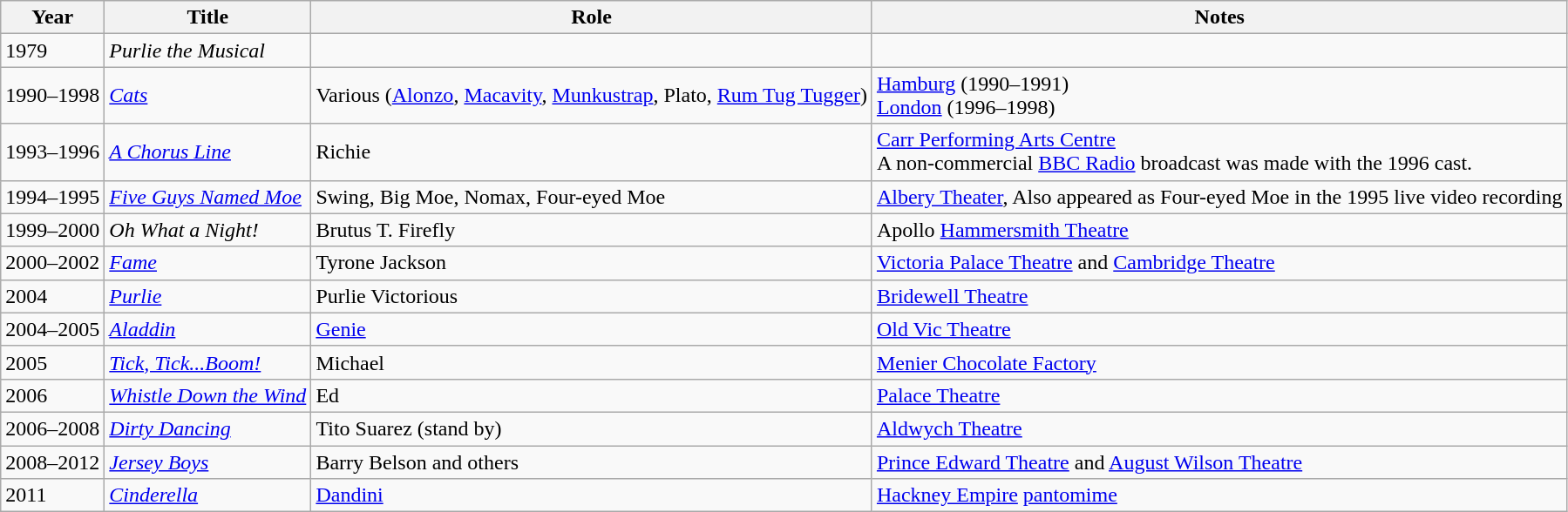<table class="wikitable">
<tr>
<th>Year</th>
<th>Title</th>
<th>Role</th>
<th>Notes</th>
</tr>
<tr>
<td>1979</td>
<td><em>Purlie the Musical</em></td>
<td></td>
<td></td>
</tr>
<tr>
<td>1990–1998</td>
<td><em><a href='#'>Cats</a></em></td>
<td>Various (<a href='#'>Alonzo</a>, <a href='#'>Macavity</a>, <a href='#'>Munkustrap</a>, Plato, <a href='#'>Rum Tug Tugger</a>)</td>
<td><a href='#'>Hamburg</a> (1990–1991)<br><a href='#'>London</a> (1996–1998)</td>
</tr>
<tr>
<td>1993–1996</td>
<td><em><a href='#'>A Chorus Line</a></em></td>
<td>Richie</td>
<td><a href='#'>Carr Performing Arts Centre</a><br>A non-commercial <a href='#'>BBC Radio</a> broadcast was made with the 1996 cast.</td>
</tr>
<tr>
<td>1994–1995</td>
<td><em><a href='#'>Five Guys Named Moe</a></em></td>
<td>Swing, Big Moe, Nomax, Four-eyed Moe</td>
<td><a href='#'>Albery Theater</a>, Also appeared as Four-eyed Moe in the 1995 live video recording</td>
</tr>
<tr>
<td>1999–2000</td>
<td><em>Oh What a Night!</em></td>
<td>Brutus T. Firefly</td>
<td>Apollo <a href='#'>Hammersmith Theatre</a></td>
</tr>
<tr>
<td>2000–2002</td>
<td><em><a href='#'>Fame</a></em></td>
<td>Tyrone Jackson</td>
<td><a href='#'>Victoria Palace Theatre</a> and <a href='#'>Cambridge Theatre</a></td>
</tr>
<tr>
<td>2004</td>
<td><em><a href='#'>Purlie</a></em></td>
<td>Purlie Victorious</td>
<td><a href='#'>Bridewell Theatre</a></td>
</tr>
<tr>
<td>2004–2005</td>
<td><em><a href='#'>Aladdin</a></em></td>
<td><a href='#'>Genie</a></td>
<td><a href='#'>Old Vic Theatre</a></td>
</tr>
<tr>
<td>2005</td>
<td><em><a href='#'>Tick, Tick...Boom!</a></em></td>
<td>Michael</td>
<td><a href='#'>Menier Chocolate Factory</a></td>
</tr>
<tr>
<td>2006</td>
<td><em><a href='#'>Whistle Down the Wind</a></em></td>
<td>Ed</td>
<td><a href='#'>Palace Theatre</a></td>
</tr>
<tr>
<td>2006–2008</td>
<td><em><a href='#'>Dirty Dancing</a></em></td>
<td>Tito Suarez (stand by)</td>
<td><a href='#'>Aldwych Theatre</a></td>
</tr>
<tr>
<td>2008–2012</td>
<td><em><a href='#'>Jersey Boys</a></em></td>
<td>Barry Belson and others</td>
<td><a href='#'>Prince Edward Theatre</a> and <a href='#'>August Wilson Theatre</a></td>
</tr>
<tr>
<td>2011</td>
<td><em><a href='#'>Cinderella</a></em></td>
<td><a href='#'>Dandini</a></td>
<td><a href='#'>Hackney Empire</a> <a href='#'>pantomime</a></td>
</tr>
</table>
